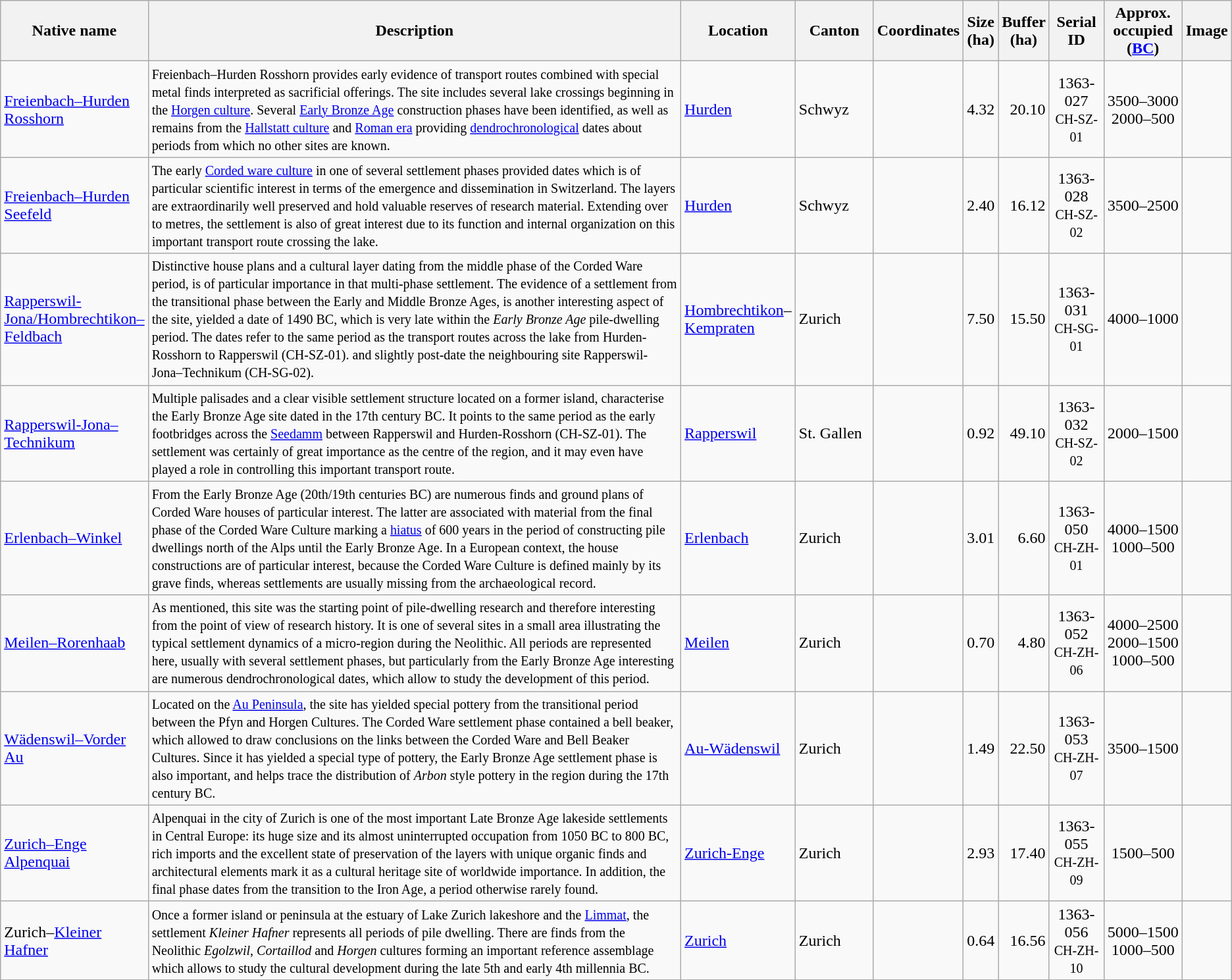<table class="sortable wikitable">
<tr style="background:#efefef;">
<th width="120">Native name</th>
<th>Description</th>
<th width="72">Location</th>
<th width="72">Canton</th>
<th width="60">Coordinates</th>
<th width="18">Size (ha)</th>
<th width="18">Buffer (ha)</th>
<th width="48">Serial ID</th>
<th width="72">Approx. occupied (<a href='#'>BC</a>)</th>
<th>Image</th>
</tr>
<tr>
<td><a href='#'>Freienbach–Hurden Rosshorn</a></td>
<td><small>Freienbach–Hurden Rosshorn provides early evidence of transport routes combined with special metal finds interpreted as sacrificial offerings. The site includes several lake crossings beginning in the <a href='#'>Horgen culture</a>. Several <a href='#'>Early Bronze Age</a> construction phases have been identified, as well as remains from the <a href='#'>Hallstatt culture</a> and <a href='#'>Roman era</a> providing <a href='#'>dendrochronological</a> dates about periods from which no other sites are known.</small></td>
<td><a href='#'>Hurden</a></td>
<td>Schwyz</td>
<td><small></small></td>
<td align=right>4.32</td>
<td align=right>20.10</td>
<td align="center">1363-027<br><small>CH-SZ-01</small></td>
<td align="center">3500–3000<br>2000–500</td>
<td></td>
</tr>
<tr>
<td><a href='#'>Freienbach–Hurden Seefeld</a></td>
<td><small>The early <a href='#'>Corded ware culture</a> in one of several settlement phases provided dates which is of particular scientific interest in terms of the emergence and dissemination in Switzerland. The layers are extraordinarily well preserved and hold valuable reserves of research material. Extending over  to  metres, the settlement is also  of great interest due to its function and internal organization on this important transport route crossing the lake.</small></td>
<td><a href='#'>Hurden</a></td>
<td>Schwyz</td>
<td><small></small></td>
<td align=right>2.40</td>
<td align=right>16.12</td>
<td align="center">1363-028<br><small>CH-SZ-02</small></td>
<td align="center">3500–2500</td>
<td></td>
</tr>
<tr>
<td><a href='#'>Rapperswil-Jona/Hombrechtikon–Feldbach</a></td>
<td><small>Distinctive house plans and a cultural layer dating from the middle phase of the Corded Ware period, is of particular importance in that multi-phase settlement. The evidence of a settlement from the transitional phase between the Early and Middle Bronze Ages, is another interesting aspect of the site, yielded a date of 1490 BC, which is very late within the <em>Early Bronze Age</em> pile-dwelling period. The dates refer to the same period as the transport routes across the lake from Hurden-Rosshorn to Rapperswil (CH-SZ-01). and slightly post-date the neighbouring site Rapperswil-Jona–Technikum (CH-SG-02).</small></td>
<td><a href='#'>Hombrechtikon</a>–<a href='#'>Kempraten</a></td>
<td>Zurich</td>
<td><small></small></td>
<td align=right>7.50</td>
<td align=right>15.50</td>
<td align="center">1363-031<br><small>CH-SG-01</small></td>
<td align="center">4000–1000</td>
<td></td>
</tr>
<tr>
<td><a href='#'>Rapperswil-Jona–Technikum</a></td>
<td><small>Multiple palisades and a clear visible settlement structure located on a former island, characterise the Early Bronze Age site dated in the 17th century BC. It points to the same period as the early footbridges across the <a href='#'>Seedamm</a> between Rapperswil and Hurden-Rosshorn (CH-SZ-01). The settlement was certainly of great importance as the centre of the region, and it may even have played a role in controlling this important transport route.</small></td>
<td><a href='#'>Rapperswil</a></td>
<td>St. Gallen</td>
<td><small></small></td>
<td align=right>0.92</td>
<td align=right>49.10</td>
<td align="center">1363-032<br><small>CH-SZ-02</small></td>
<td align="center">2000–1500</td>
<td></td>
</tr>
<tr>
<td><a href='#'>Erlenbach–Winkel</a></td>
<td><small>From the Early Bronze Age (20th/19th centuries BC) are numerous finds and ground plans of Corded Ware houses of particular interest. The latter are associated with material from the final phase of the Corded Ware Culture marking a <a href='#'>hiatus</a> of 600 years in the period of constructing pile dwellings north of the Alps until the Early Bronze Age. In a European context, the house constructions are of particular interest, because the Corded Ware Culture is defined mainly by its grave finds, whereas settlements are usually missing from the archaeological record.</small></td>
<td><a href='#'>Erlenbach</a></td>
<td>Zurich</td>
<td><small></small></td>
<td align=right>3.01</td>
<td align=right>6.60</td>
<td align="center">1363-050<br><small>CH-ZH-01</small></td>
<td align="center">4000–1500<br>1000–500</td>
<td></td>
</tr>
<tr>
<td><a href='#'>Meilen–Rorenhaab</a></td>
<td><small>As mentioned, this site was the starting point of pile-dwelling research and therefore interesting from the point of view of research history. It is one of several sites in a small area illustrating the typical settlement dynamics of a micro-region during the Neolithic. All periods are represented here, usually with several settlement phases, but particularly from the Early Bronze Age interesting are numerous dendrochronological dates, which allow to study the development of this period.</small></td>
<td><a href='#'>Meilen</a></td>
<td>Zurich</td>
<td><small></small></td>
<td align=right>0.70</td>
<td align=right>4.80</td>
<td align="center">1363-052<br><small>CH-ZH-06</small></td>
<td align="center">4000–2500<br>2000–1500 <br>1000–500</td>
<td></td>
</tr>
<tr>
<td><a href='#'>Wädenswil–Vorder Au</a></td>
<td><small>Located on the <a href='#'>Au Peninsula</a>, the site has yielded special pottery from the transitional period between the Pfyn and Horgen Cultures. The Corded Ware settlement phase contained a bell beaker, which allowed to draw conclusions on the links between the Corded Ware and Bell Beaker Cultures. Since it has yielded a special type of pottery, the Early Bronze Age settlement phase is also important, and helps trace the distribution of <em>Arbon</em> style pottery in the region during the 17th century BC.</small></td>
<td><a href='#'>Au-Wädenswil</a></td>
<td>Zurich</td>
<td><small></small></td>
<td align=right>1.49</td>
<td align=right>22.50</td>
<td align="center">1363-053<br><small>CH-ZH-07</small></td>
<td align="center">3500–1500</td>
<td></td>
</tr>
<tr>
<td><a href='#'>Zurich–Enge Alpenquai</a></td>
<td><small>Alpenquai in the city of Zurich is one of the most important Late Bronze Age lakeside settlements in Central Europe: its huge size and its almost uninterrupted occupation from 1050 BC to 800 BC, rich imports and the excellent state of preservation of the layers with unique organic finds and architectural elements mark it as a cultural heritage site of worldwide importance. In addition, the final phase dates from the transition to the Iron Age, a period otherwise rarely found.</small></td>
<td><a href='#'>Zurich-Enge</a></td>
<td>Zurich</td>
<td><small></small></td>
<td align=right>2.93</td>
<td align=right>17.40</td>
<td align="center">1363-055<br><small>CH-ZH-09</small></td>
<td align="center">1500–500</td>
<td></td>
</tr>
<tr>
<td>Zurich–<a href='#'>Kleiner Hafner</a></td>
<td><small>Once a former island or peninsula at the estuary of Lake Zurich lakeshore and the <a href='#'>Limmat</a>, the settlement <em>Kleiner Hafner</em> represents all periods of pile dwelling. There are finds from the Neolithic <em>Egolzwil</em>, <em>Cortaillod</em> and <em>Horgen</em> cultures forming an important reference assemblage which allows to study the cultural development during the late 5th and early 4th millennia BC.</small></td>
<td><a href='#'>Zurich</a></td>
<td>Zurich</td>
<td><small></small></td>
<td align=right>0.64</td>
<td align=right>16.56</td>
<td align="center">1363-056<br><small>CH-ZH-10</small></td>
<td align="center">5000–1500<br>1000–500</td>
<td></td>
</tr>
<tr>
</tr>
</table>
